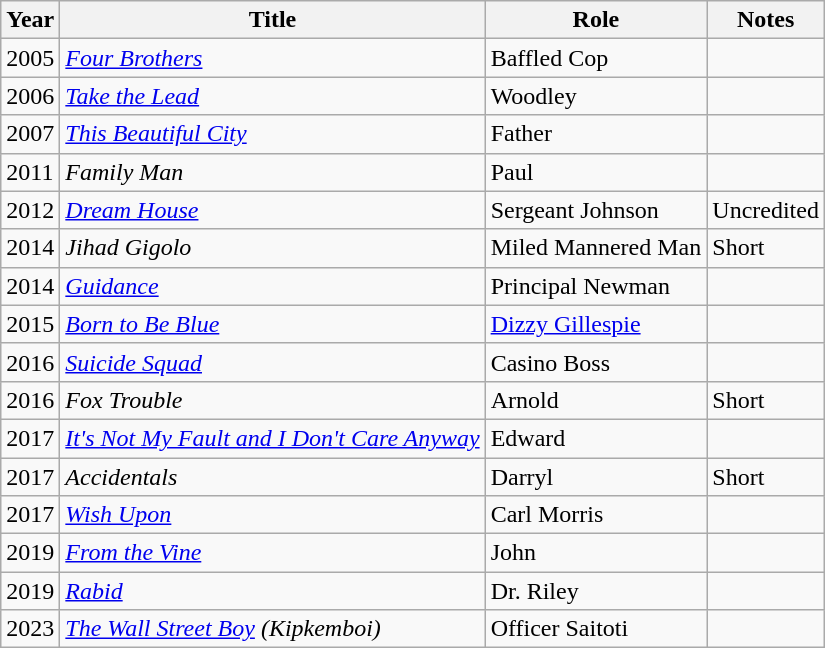<table class="wikitable sortable">
<tr>
<th>Year</th>
<th>Title</th>
<th>Role</th>
<th class="unsortable">Notes</th>
</tr>
<tr>
<td>2005</td>
<td><em><a href='#'>Four Brothers</a></em></td>
<td>Baffled Cop</td>
<td></td>
</tr>
<tr>
<td>2006</td>
<td><em><a href='#'>Take the Lead</a></em></td>
<td>Woodley</td>
<td></td>
</tr>
<tr>
<td>2007</td>
<td><em><a href='#'>This Beautiful City</a></em></td>
<td>Father</td>
<td></td>
</tr>
<tr>
<td>2011</td>
<td><em>Family Man</em></td>
<td>Paul</td>
<td></td>
</tr>
<tr>
<td>2012</td>
<td><em><a href='#'>Dream House</a></em></td>
<td>Sergeant Johnson</td>
<td>Uncredited</td>
</tr>
<tr>
<td>2014</td>
<td><em>Jihad Gigolo</em></td>
<td>Miled Mannered Man</td>
<td>Short</td>
</tr>
<tr>
<td>2014</td>
<td><em><a href='#'>Guidance</a></em></td>
<td>Principal Newman</td>
<td></td>
</tr>
<tr>
<td>2015</td>
<td><em><a href='#'>Born to Be Blue</a></em></td>
<td><a href='#'>Dizzy Gillespie</a></td>
<td></td>
</tr>
<tr>
<td>2016</td>
<td><em><a href='#'>Suicide Squad</a></em></td>
<td>Casino Boss</td>
<td></td>
</tr>
<tr>
<td>2016</td>
<td><em>Fox Trouble</em></td>
<td>Arnold</td>
<td>Short</td>
</tr>
<tr>
<td>2017</td>
<td><em><a href='#'>It's Not My Fault and I Don't Care Anyway</a></em></td>
<td>Edward</td>
<td></td>
</tr>
<tr>
<td>2017</td>
<td><em>Accidentals</em></td>
<td>Darryl</td>
<td>Short</td>
</tr>
<tr>
<td>2017</td>
<td><em><a href='#'>Wish Upon</a></em></td>
<td>Carl Morris</td>
<td></td>
</tr>
<tr>
<td>2019</td>
<td><em><a href='#'>From the Vine</a></em></td>
<td>John</td>
<td></td>
</tr>
<tr>
<td>2019</td>
<td><em><a href='#'>Rabid</a></em></td>
<td>Dr. Riley</td>
<td></td>
</tr>
<tr>
<td>2023</td>
<td><em><a href='#'>The Wall Street Boy</a> (Kipkemboi)</em></td>
<td>Officer Saitoti</td>
<td></td>
</tr>
</table>
